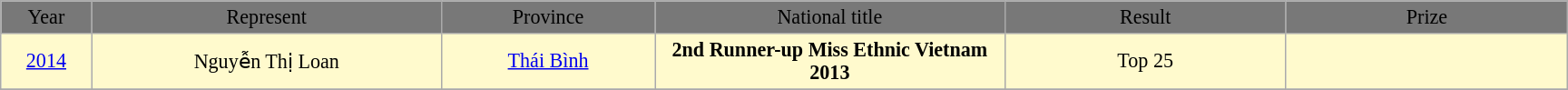<table class="wikitable" style="background: #FFFFFF; font-size: 92%; text-align:center">
<tr bgcolor="#787878" colspan=10 align="center">
<td width="60"><span>Year</span></td>
<td width="250"><span>Represent</span></td>
<td width="150"><span>Province</span></td>
<td width="250"><span>National title</span></td>
<td width="200"><span>Result</span></td>
<td width="200"><span>Prize</span></td>
</tr>
<tr style="background-color:#FFFACD;">
<td> <a href='#'>2014</a></td>
<td>Nguyễn Thị Loan</td>
<td><a href='#'>Thái Bình</a></td>
<td><strong>2nd Runner-up Miss Ethnic Vietnam 2013</strong></td>
<td>Top 25</td>
<td></td>
</tr>
<tr>
</tr>
</table>
